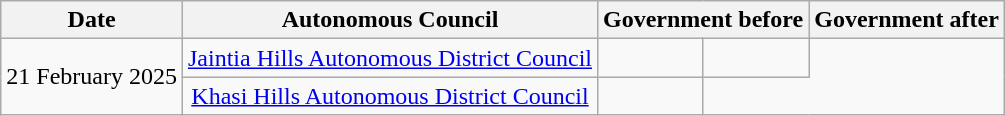<table class="wikitable sortable"style="text-align:center;">
<tr>
<th>Date</th>
<th>Autonomous Council</th>
<th colspan=2>Government before</th>
<th colspan=2>Government after</th>
</tr>
<tr>
<td rowspan=2>21 February 2025</td>
<td><a href='#'>Jaintia Hills Autonomous District Council</a></td>
<td></td>
<td></td>
</tr>
<tr>
<td><a href='#'>Khasi Hills Autonomous District Council</a></td>
<td></td>
</tr>
</table>
